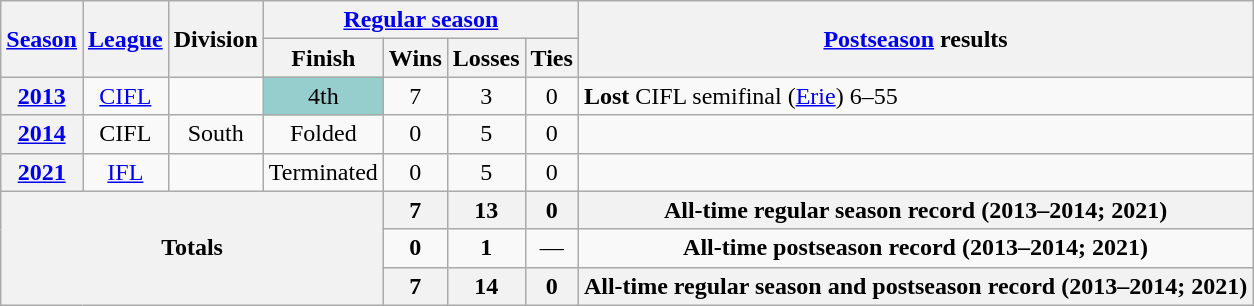<table class="wikitable" style="text-align:center">
<tr>
<th rowspan="2"><a href='#'>Season</a></th>
<th rowspan="2"><a href='#'>League</a></th>
<th rowspan="2">Division</th>
<th colspan="4"><a href='#'>Regular season</a></th>
<th rowspan="2"><a href='#'>Postseason</a> results</th>
</tr>
<tr>
<th>Finish</th>
<th>Wins</th>
<th>Losses</th>
<th>Ties</th>
</tr>
<tr>
<th><a href='#'>2013</a></th>
<td><a href='#'>CIFL</a></td>
<td></td>
<td bgcolor=#96cdcd>4th</td>
<td>7</td>
<td>3</td>
<td>0</td>
<td align=left><strong>Lost</strong> CIFL semifinal (<a href='#'>Erie</a>) 6–55</td>
</tr>
<tr>
<th><a href='#'>2014</a></th>
<td>CIFL</td>
<td>South</td>
<td>Folded</td>
<td>0</td>
<td>5</td>
<td>0</td>
<td align=left></td>
</tr>
<tr>
<th><a href='#'>2021</a></th>
<td><a href='#'>IFL</a></td>
<td></td>
<td>Terminated</td>
<td>0</td>
<td>5</td>
<td>0</td>
<td align=left></td>
</tr>
<tr>
<th style="text-align:center;" rowspan="3" colspan="4">Totals</th>
<th>7</th>
<th>13</th>
<th>0</th>
<th>All-time regular season record (2013–2014; 2021)</th>
</tr>
<tr>
<td><strong>0</strong></td>
<td><strong>1</strong></td>
<td>—</td>
<td><strong>All-time postseason record (2013–2014; 2021)</strong></td>
</tr>
<tr>
<th>7</th>
<th>14</th>
<th>0</th>
<th>All-time regular season and postseason record (2013–2014; 2021)</th>
</tr>
</table>
